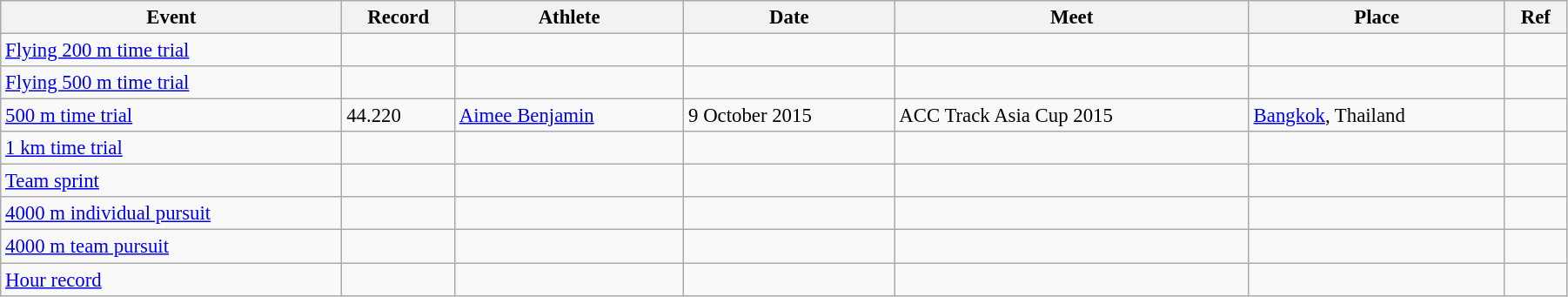<table class="wikitable" style="font-size:95%; width: 95%;">
<tr>
<th>Event</th>
<th>Record</th>
<th>Athlete</th>
<th>Date</th>
<th>Meet</th>
<th>Place</th>
<th>Ref</th>
</tr>
<tr>
<td><a href='#'>Flying 200 m time trial</a></td>
<td></td>
<td></td>
<td></td>
<td></td>
<td></td>
<td></td>
</tr>
<tr>
<td><a href='#'>Flying 500 m time trial</a></td>
<td></td>
<td></td>
<td></td>
<td></td>
<td></td>
<td></td>
</tr>
<tr>
<td><a href='#'>500 m time trial</a></td>
<td>44.220</td>
<td><a href='#'>Aimee Benjamin</a></td>
<td>9 October 2015</td>
<td>ACC Track Asia Cup 2015</td>
<td><a href='#'>Bangkok</a>, Thailand</td>
<td></td>
</tr>
<tr>
<td><a href='#'>1 km time trial</a></td>
<td></td>
<td></td>
<td></td>
<td></td>
<td></td>
<td></td>
</tr>
<tr>
<td><a href='#'>Team sprint</a></td>
<td></td>
<td></td>
<td></td>
<td></td>
<td></td>
<td></td>
</tr>
<tr>
<td><a href='#'>4000 m individual pursuit</a></td>
<td></td>
<td></td>
<td></td>
<td></td>
<td></td>
<td></td>
</tr>
<tr>
<td><a href='#'>4000 m team pursuit</a></td>
<td></td>
<td></td>
<td></td>
<td></td>
<td></td>
<td></td>
</tr>
<tr>
<td><a href='#'>Hour record</a></td>
<td></td>
<td></td>
<td></td>
<td></td>
<td></td>
<td></td>
</tr>
</table>
